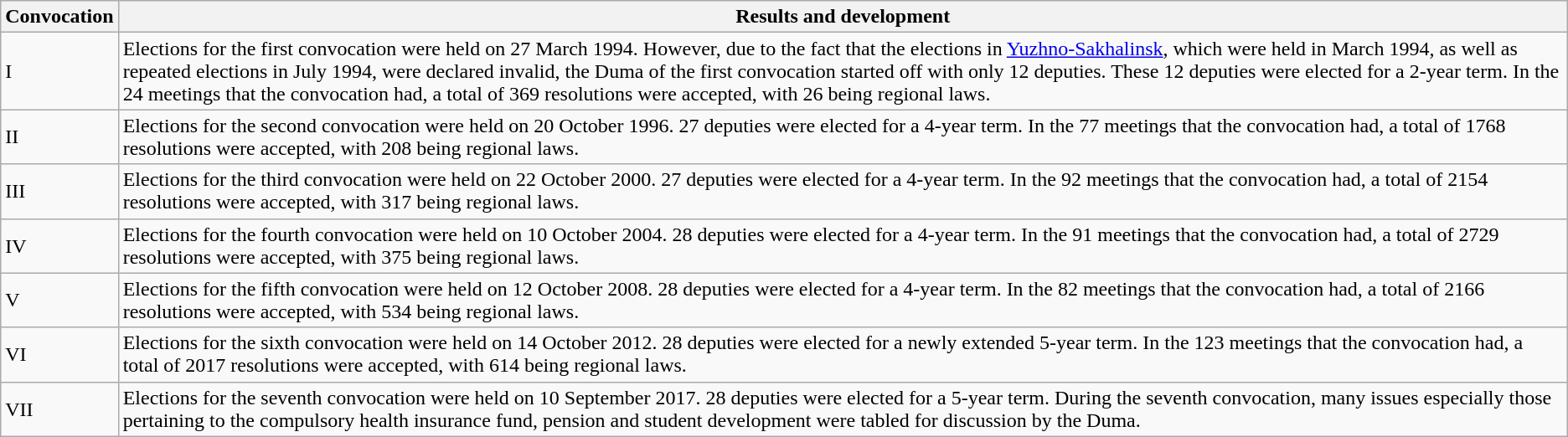<table class="wikitable">
<tr>
<th>Convocation</th>
<th>Results and development</th>
</tr>
<tr>
<td>I</td>
<td>Elections for the first convocation were held on 27 March 1994. However, due to the fact that the elections in <a href='#'>Yuzhno-Sakhalinsk</a>, which were held in March 1994, as well as repeated elections in July 1994, were declared invalid, the Duma of the first convocation started off with only 12 deputies. These 12 deputies were elected for a 2-year term. In the 24 meetings that the convocation had, a total of 369 resolutions were accepted, with 26 being regional laws.</td>
</tr>
<tr>
<td>II</td>
<td>Elections for the second convocation were held on 20 October 1996. 27 deputies were elected for a 4-year term. In the 77 meetings that the convocation had, a total of 1768 resolutions were accepted, with 208 being regional laws.</td>
</tr>
<tr>
<td>III</td>
<td>Elections for the third convocation were held on 22 October 2000. 27 deputies were elected for a 4-year term. In the 92 meetings that the convocation had, a total of 2154 resolutions were accepted, with 317 being regional laws.</td>
</tr>
<tr>
<td>IV</td>
<td>Elections for the fourth convocation were held on 10 October 2004. 28 deputies were elected for a 4-year term. In the 91 meetings that the convocation had, a total of 2729 resolutions were accepted, with 375 being regional laws.</td>
</tr>
<tr>
<td>V</td>
<td>Elections for the fifth convocation were held on 12 October 2008. 28 deputies were elected for a 4-year term. In the 82 meetings that the convocation had, a total of 2166 resolutions were accepted, with 534 being regional laws.</td>
</tr>
<tr>
<td>VI</td>
<td>Elections for the sixth convocation were held on 14 October 2012. 28 deputies were elected for a newly extended 5-year term. In the 123 meetings that the convocation had, a total of 2017 resolutions were accepted, with 614 being regional laws.</td>
</tr>
<tr>
<td>VII</td>
<td>Elections for the seventh convocation were held on 10 September 2017. 28 deputies were elected for a 5-year term. During the seventh convocation, many issues especially those pertaining to the compulsory health insurance fund, pension and student development were tabled for discussion by the Duma.</td>
</tr>
</table>
